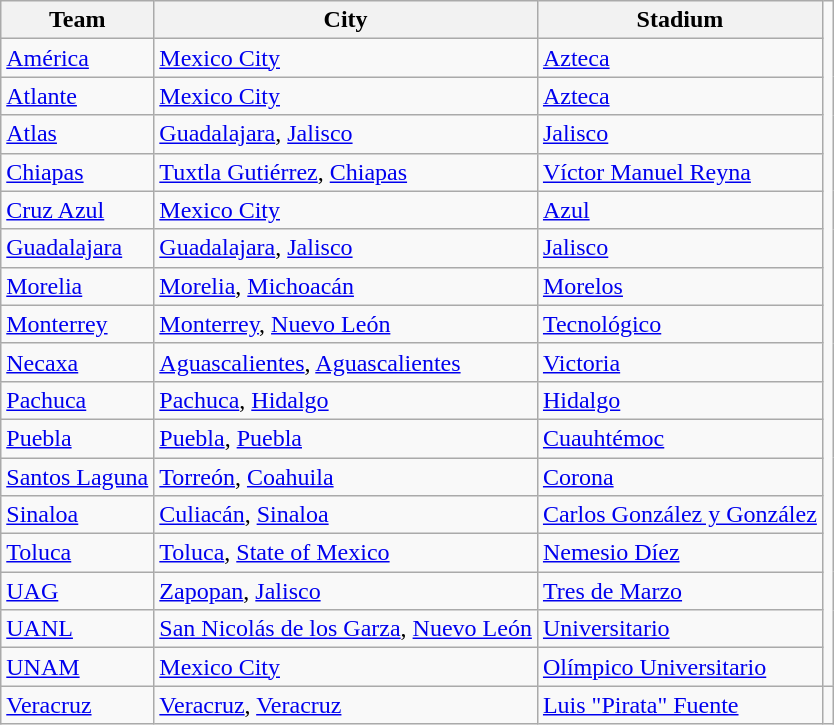<table class="wikitable" class="toccolours sortable">
<tr>
<th>Team</th>
<th>City</th>
<th>Stadium</th>
</tr>
<tr>
<td><a href='#'>América</a></td>
<td><a href='#'>Mexico City</a></td>
<td><a href='#'>Azteca</a></td>
</tr>
<tr>
<td><a href='#'>Atlante</a></td>
<td><a href='#'>Mexico City</a></td>
<td><a href='#'>Azteca</a></td>
</tr>
<tr>
<td><a href='#'>Atlas</a></td>
<td><a href='#'>Guadalajara</a>, <a href='#'>Jalisco</a></td>
<td><a href='#'>Jalisco</a></td>
</tr>
<tr>
<td><a href='#'>Chiapas</a></td>
<td><a href='#'>Tuxtla Gutiérrez</a>, <a href='#'>Chiapas</a></td>
<td><a href='#'>Víctor Manuel Reyna</a></td>
</tr>
<tr>
<td><a href='#'>Cruz Azul</a></td>
<td><a href='#'>Mexico City</a></td>
<td><a href='#'>Azul</a></td>
</tr>
<tr>
<td><a href='#'>Guadalajara</a></td>
<td><a href='#'>Guadalajara</a>, <a href='#'>Jalisco</a></td>
<td><a href='#'>Jalisco</a></td>
</tr>
<tr>
<td><a href='#'>Morelia</a></td>
<td><a href='#'>Morelia</a>, <a href='#'>Michoacán</a></td>
<td><a href='#'>Morelos</a></td>
</tr>
<tr>
<td><a href='#'>Monterrey</a></td>
<td><a href='#'>Monterrey</a>, <a href='#'>Nuevo León</a></td>
<td><a href='#'>Tecnológico</a></td>
</tr>
<tr>
<td><a href='#'>Necaxa</a></td>
<td><a href='#'>Aguascalientes</a>, <a href='#'>Aguascalientes</a></td>
<td><a href='#'>Victoria</a></td>
</tr>
<tr>
<td><a href='#'>Pachuca</a></td>
<td><a href='#'>Pachuca</a>, <a href='#'>Hidalgo</a></td>
<td><a href='#'>Hidalgo</a></td>
</tr>
<tr>
<td><a href='#'>Puebla</a></td>
<td><a href='#'>Puebla</a>, <a href='#'>Puebla</a></td>
<td><a href='#'>Cuauhtémoc</a></td>
</tr>
<tr>
<td><a href='#'>Santos Laguna</a></td>
<td><a href='#'>Torreón</a>, <a href='#'>Coahuila</a></td>
<td><a href='#'>Corona</a></td>
</tr>
<tr>
<td><a href='#'>Sinaloa</a></td>
<td><a href='#'>Culiacán</a>, <a href='#'>Sinaloa</a></td>
<td><a href='#'>Carlos González y González</a></td>
</tr>
<tr>
<td><a href='#'>Toluca</a></td>
<td><a href='#'>Toluca</a>, <a href='#'>State of Mexico</a></td>
<td><a href='#'>Nemesio Díez</a></td>
</tr>
<tr>
<td><a href='#'>UAG</a></td>
<td><a href='#'>Zapopan</a>, <a href='#'>Jalisco</a></td>
<td><a href='#'>Tres de Marzo</a></td>
</tr>
<tr>
<td><a href='#'>UANL</a></td>
<td><a href='#'>San Nicolás de los Garza</a>, <a href='#'>Nuevo León</a></td>
<td><a href='#'>Universitario</a></td>
</tr>
<tr>
<td><a href='#'>UNAM</a></td>
<td><a href='#'>Mexico City</a></td>
<td><a href='#'>Olímpico Universitario</a></td>
</tr>
<tr>
<td><a href='#'>Veracruz</a></td>
<td><a href='#'>Veracruz</a>, <a href='#'>Veracruz</a></td>
<td><a href='#'>Luis "Pirata" Fuente</a></td>
<td></td>
</tr>
</table>
